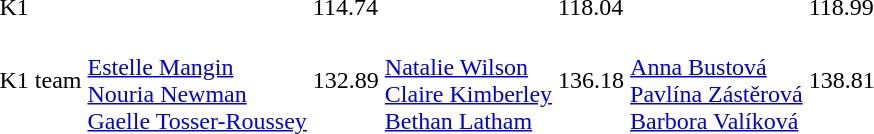<table>
<tr>
<td>K1</td>
<td></td>
<td>114.74</td>
<td></td>
<td>118.04</td>
<td></td>
<td>118.99</td>
</tr>
<tr>
<td>K1 team</td>
<td><br><a href='#'>Estelle Mangin</a><br><a href='#'>Nouria Newman</a><br><a href='#'>Gaelle Tosser-Roussey</a></td>
<td>132.89</td>
<td><br><a href='#'>Natalie Wilson</a><br><a href='#'>Claire Kimberley</a><br><a href='#'>Bethan Latham</a></td>
<td>136.18</td>
<td><br><a href='#'>Anna Bustová</a><br><a href='#'>Pavlína Zástěrová</a><br><a href='#'>Barbora Valíková</a></td>
<td>138.81</td>
</tr>
</table>
